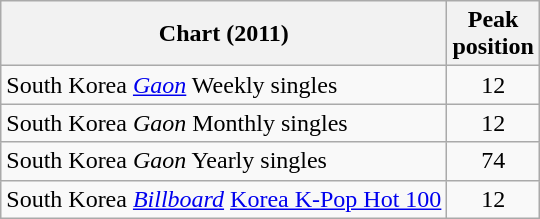<table class="wikitable">
<tr>
<th>Chart (2011)</th>
<th>Peak <br> position</th>
</tr>
<tr>
<td>South Korea <em><a href='#'>Gaon</a></em> Weekly singles</td>
<td align=center>12</td>
</tr>
<tr>
<td>South Korea <em>Gaon</em> Monthly singles</td>
<td align=center>12</td>
</tr>
<tr>
<td>South Korea <em>Gaon</em> Yearly singles</td>
<td align="center">74</td>
</tr>
<tr>
<td>South Korea <em><a href='#'>Billboard</a></em> <a href='#'>Korea K-Pop Hot 100</a></td>
<td align=center>12</td>
</tr>
</table>
